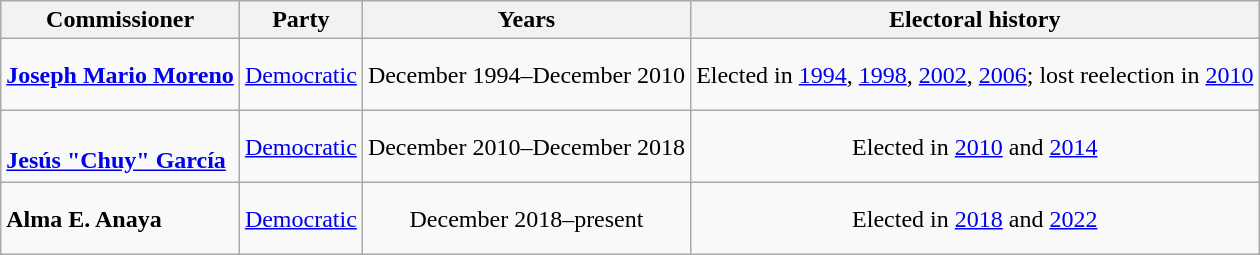<table class=wikitable style="text-align:center">
<tr>
<th>Commissioner</th>
<th>Party</th>
<th>Years</th>
<th>Electoral history</th>
</tr>
<tr style="height:3em">
<td align=left><strong><a href='#'>Joseph Mario Moreno</a></strong></td>
<td><a href='#'>Democratic</a></td>
<td nowrap>December 1994–December 2010</td>
<td>Elected in <a href='#'>1994</a>, <a href='#'>1998</a>, <a href='#'>2002</a>, <a href='#'>2006</a>; lost reelection in <a href='#'>2010</a></td>
</tr>
<tr style="height:3em">
<td align=left><br><strong><a href='#'>Jesús "Chuy" García</a></strong></td>
<td><a href='#'>Democratic</a></td>
<td nowrap>December 2010–December 2018</td>
<td>Elected in <a href='#'>2010</a> and <a href='#'>2014</a></td>
</tr>
<tr style="height:3em">
<td align=left><strong>Alma E. Anaya</strong></td>
<td><a href='#'>Democratic</a></td>
<td nowrap>December 2018–present</td>
<td>Elected in <a href='#'>2018</a> and <a href='#'>2022</a></td>
</tr>
</table>
